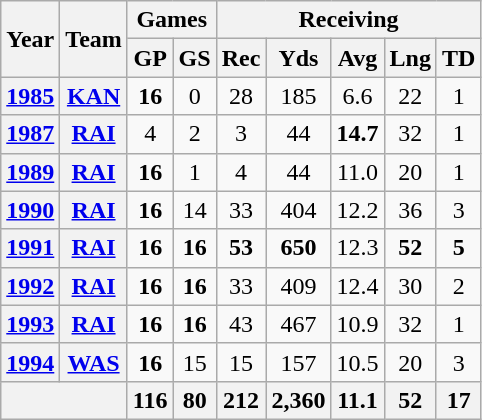<table class="wikitable" style="text-align:center">
<tr>
<th rowspan="2">Year</th>
<th rowspan="2">Team</th>
<th colspan="2">Games</th>
<th colspan="5">Receiving</th>
</tr>
<tr>
<th>GP</th>
<th>GS</th>
<th>Rec</th>
<th>Yds</th>
<th>Avg</th>
<th>Lng</th>
<th>TD</th>
</tr>
<tr>
<th><a href='#'>1985</a></th>
<th><a href='#'>KAN</a></th>
<td><strong>16</strong></td>
<td>0</td>
<td>28</td>
<td>185</td>
<td>6.6</td>
<td>22</td>
<td>1</td>
</tr>
<tr>
<th><a href='#'>1987</a></th>
<th><a href='#'>RAI</a></th>
<td>4</td>
<td>2</td>
<td>3</td>
<td>44</td>
<td><strong>14.7</strong></td>
<td>32</td>
<td>1</td>
</tr>
<tr>
<th><a href='#'>1989</a></th>
<th><a href='#'>RAI</a></th>
<td><strong>16</strong></td>
<td>1</td>
<td>4</td>
<td>44</td>
<td>11.0</td>
<td>20</td>
<td>1</td>
</tr>
<tr>
<th><a href='#'>1990</a></th>
<th><a href='#'>RAI</a></th>
<td><strong>16</strong></td>
<td>14</td>
<td>33</td>
<td>404</td>
<td>12.2</td>
<td>36</td>
<td>3</td>
</tr>
<tr>
<th><a href='#'>1991</a></th>
<th><a href='#'>RAI</a></th>
<td><strong>16</strong></td>
<td><strong>16</strong></td>
<td><strong>53</strong></td>
<td><strong>650</strong></td>
<td>12.3</td>
<td><strong>52</strong></td>
<td><strong>5</strong></td>
</tr>
<tr>
<th><a href='#'>1992</a></th>
<th><a href='#'>RAI</a></th>
<td><strong>16</strong></td>
<td><strong>16</strong></td>
<td>33</td>
<td>409</td>
<td>12.4</td>
<td>30</td>
<td>2</td>
</tr>
<tr>
<th><a href='#'>1993</a></th>
<th><a href='#'>RAI</a></th>
<td><strong>16</strong></td>
<td><strong>16</strong></td>
<td>43</td>
<td>467</td>
<td>10.9</td>
<td>32</td>
<td>1</td>
</tr>
<tr>
<th><a href='#'>1994</a></th>
<th><a href='#'>WAS</a></th>
<td><strong>16</strong></td>
<td>15</td>
<td>15</td>
<td>157</td>
<td>10.5</td>
<td>20</td>
<td>3</td>
</tr>
<tr>
<th colspan="2"></th>
<th>116</th>
<th>80</th>
<th>212</th>
<th>2,360</th>
<th>11.1</th>
<th>52</th>
<th>17</th>
</tr>
</table>
